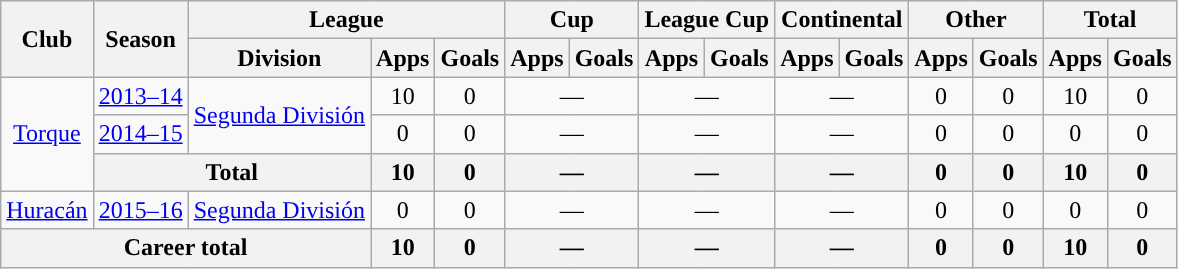<table class="wikitable" style="text-align:center">
<tr>
<th rowspan="2">Club</th>
<th rowspan="2">Season</th>
<th colspan="3">League</th>
<th colspan="2">Cup</th>
<th colspan="2">League Cup</th>
<th colspan="2">Continental</th>
<th colspan="2">Other</th>
<th colspan="2">Total</th>
</tr>
<tr>
<th>Division</th>
<th>Apps</th>
<th>Goals</th>
<th>Apps</th>
<th>Goals</th>
<th>Apps</th>
<th>Goals</th>
<th>Apps</th>
<th>Goals</th>
<th>Apps</th>
<th>Goals</th>
<th>Apps</th>
<th>Goals</th>
</tr>
<tr>
<td rowspan="3"><a href='#'>Torque</a></td>
<td><a href='#'>2013–14</a></td>
<td rowspan="2"><a href='#'>Segunda División</a></td>
<td>10</td>
<td>0</td>
<td colspan="2">—</td>
<td colspan="2">—</td>
<td colspan="2">—</td>
<td>0</td>
<td>0</td>
<td>10</td>
<td>0</td>
</tr>
<tr>
<td><a href='#'>2014–15</a></td>
<td>0</td>
<td>0</td>
<td colspan="2">—</td>
<td colspan="2">—</td>
<td colspan="2">—</td>
<td>0</td>
<td>0</td>
<td>0</td>
<td>0</td>
</tr>
<tr>
<th colspan="2">Total</th>
<th>10</th>
<th>0</th>
<th colspan="2">—</th>
<th colspan="2">—</th>
<th colspan="2">—</th>
<th>0</th>
<th>0</th>
<th>10</th>
<th>0</th>
</tr>
<tr>
<td rowspan="1"><a href='#'>Huracán</a></td>
<td><a href='#'>2015–16</a></td>
<td rowspan="1"><a href='#'>Segunda División</a></td>
<td>0</td>
<td>0</td>
<td colspan="2">—</td>
<td colspan="2">—</td>
<td colspan="2">—</td>
<td>0</td>
<td>0</td>
<td>0</td>
<td>0</td>
</tr>
<tr>
<th colspan="3">Career total</th>
<th>10</th>
<th>0</th>
<th colspan="2">—</th>
<th colspan="2">—</th>
<th colspan="2">—</th>
<th>0</th>
<th>0</th>
<th>10</th>
<th>0</th>
</tr>
</table>
